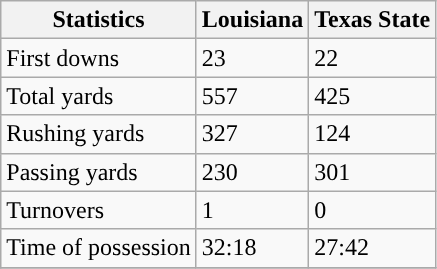<table class="wikitable">
<tr>
<th>Statistics</th>
<th>Louisiana</th>
<th>Texas State</th>
</tr>
<tr>
<td>First downs</td>
<td>23</td>
<td>22</td>
</tr>
<tr>
<td>Total yards</td>
<td>557</td>
<td>425</td>
</tr>
<tr>
<td>Rushing yards</td>
<td>327</td>
<td>124</td>
</tr>
<tr>
<td>Passing yards</td>
<td>230</td>
<td>301</td>
</tr>
<tr>
<td>Turnovers</td>
<td>1</td>
<td>0</td>
</tr>
<tr>
<td>Time of possession</td>
<td>32:18</td>
<td>27:42</td>
</tr>
<tr>
</tr>
</table>
